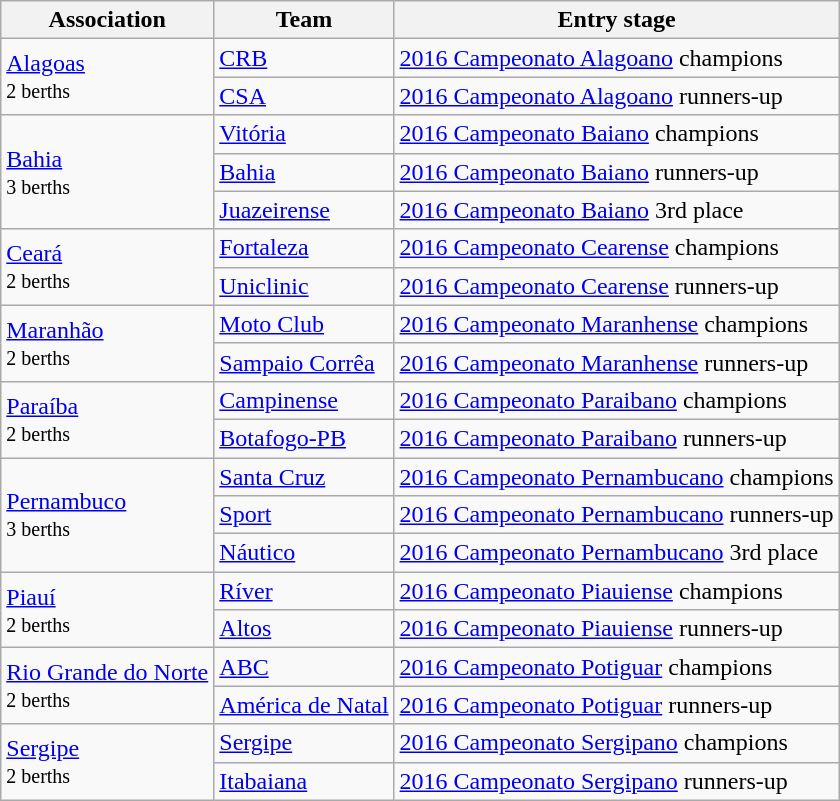<table class="wikitable">
<tr>
<th>Association</th>
<th>Team </th>
<th>Entry stage</th>
</tr>
<tr>
<td rowspan="2"> <a href='#'>Alagoas</a><br><small>2 berths</small></td>
<td><a href='#'>CRB</a></td>
<td><a href='#'>2016 Campeonato Alagoano</a> champions</td>
</tr>
<tr>
<td><a href='#'>CSA</a></td>
<td><a href='#'>2016 Campeonato Alagoano</a> runners-up</td>
</tr>
<tr>
<td rowspan="3"> <a href='#'>Bahia</a><br><small>3 berths</small></td>
<td><a href='#'>Vitória</a></td>
<td><a href='#'>2016 Campeonato Baiano</a> champions</td>
</tr>
<tr>
<td><a href='#'>Bahia</a></td>
<td><a href='#'>2016 Campeonato Baiano</a> runners-up</td>
</tr>
<tr>
<td><a href='#'>Juazeirense</a></td>
<td><a href='#'>2016 Campeonato Baiano</a> 3rd place</td>
</tr>
<tr>
<td rowspan="2"> <a href='#'>Ceará</a><br><small>2 berths</small></td>
<td><a href='#'>Fortaleza</a></td>
<td><a href='#'>2016 Campeonato Cearense</a> champions</td>
</tr>
<tr>
<td><a href='#'>Uniclinic</a></td>
<td><a href='#'>2016 Campeonato Cearense</a> runners-up</td>
</tr>
<tr>
<td rowspan="2"> <a href='#'>Maranhão</a><br><small>2 berths</small></td>
<td><a href='#'>Moto Club</a></td>
<td><a href='#'>2016 Campeonato Maranhense</a> champions</td>
</tr>
<tr>
<td><a href='#'>Sampaio Corrêa</a></td>
<td><a href='#'>2016 Campeonato Maranhense</a> runners-up</td>
</tr>
<tr>
<td rowspan="2"> <a href='#'>Paraíba</a><br><small>2 berths</small></td>
<td><a href='#'>Campinense</a></td>
<td><a href='#'>2016 Campeonato Paraibano</a> champions</td>
</tr>
<tr>
<td><a href='#'>Botafogo-PB</a></td>
<td><a href='#'>2016 Campeonato Paraibano</a> runners-up</td>
</tr>
<tr>
<td rowspan="3"> <a href='#'>Pernambuco</a><br><small>3 berths</small></td>
<td><a href='#'>Santa Cruz</a></td>
<td><a href='#'>2016 Campeonato Pernambucano</a> champions</td>
</tr>
<tr>
<td><a href='#'>Sport</a></td>
<td><a href='#'>2016 Campeonato Pernambucano</a> runners-up</td>
</tr>
<tr>
<td><a href='#'>Náutico</a></td>
<td><a href='#'>2016 Campeonato Pernambucano</a> 3rd place</td>
</tr>
<tr>
<td rowspan="2"> <a href='#'>Piauí</a><br><small>2 berths</small></td>
<td><a href='#'>Ríver</a></td>
<td><a href='#'>2016 Campeonato Piauiense</a> champions</td>
</tr>
<tr>
<td><a href='#'>Altos</a></td>
<td><a href='#'>2016 Campeonato Piauiense</a> runners-up</td>
</tr>
<tr>
<td rowspan="2"> <a href='#'>Rio Grande do Norte</a><br><small>2 berths</small></td>
<td><a href='#'>ABC</a></td>
<td><a href='#'>2016 Campeonato Potiguar</a> champions</td>
</tr>
<tr>
<td><a href='#'>América de Natal</a></td>
<td><a href='#'>2016 Campeonato Potiguar</a> runners-up</td>
</tr>
<tr>
<td rowspan="2"> <a href='#'>Sergipe</a><br><small>2 berths</small></td>
<td><a href='#'>Sergipe</a></td>
<td><a href='#'>2016 Campeonato Sergipano</a> champions</td>
</tr>
<tr>
<td><a href='#'>Itabaiana</a></td>
<td><a href='#'>2016 Campeonato Sergipano</a> runners-up</td>
</tr>
</table>
